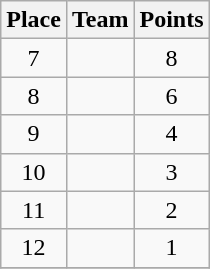<table class="wikitable" style="text-align:center; padding-bottom:0;">
<tr>
<th>Place</th>
<th style="text-align:left;">Team</th>
<th>Points</th>
</tr>
<tr>
<td>7</td>
<td align=left></td>
<td>8</td>
</tr>
<tr>
<td>8</td>
<td align=left></td>
<td>6</td>
</tr>
<tr>
<td>9</td>
<td align=left></td>
<td>4</td>
</tr>
<tr>
<td>10</td>
<td align=left></td>
<td>3</td>
</tr>
<tr>
<td>11</td>
<td align=left></td>
<td>2</td>
</tr>
<tr>
<td>12</td>
<td align=left></td>
<td>1</td>
</tr>
<tr>
</tr>
</table>
